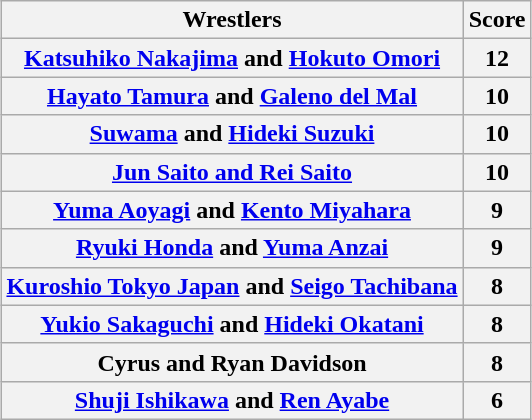<table class="wikitable" style="margin: 1em auto 1em auto">
<tr>
<th>Wrestlers</th>
<th>Score</th>
</tr>
<tr>
<th><a href='#'>Katsuhiko Nakajima</a> and <a href='#'>Hokuto Omori</a></th>
<th>12</th>
</tr>
<tr>
<th><a href='#'>Hayato Tamura</a> and <a href='#'>Galeno del Mal</a></th>
<th>10</th>
</tr>
<tr>
<th><a href='#'>Suwama</a> and <a href='#'>Hideki Suzuki</a></th>
<th>10</th>
</tr>
<tr>
<th><a href='#'>Jun Saito and Rei Saito</a></th>
<th>10</th>
</tr>
<tr>
<th><a href='#'>Yuma Aoyagi</a> and <a href='#'>Kento Miyahara</a></th>
<th>9</th>
</tr>
<tr>
<th><a href='#'>Ryuki Honda</a> and <a href='#'>Yuma Anzai</a></th>
<th>9</th>
</tr>
<tr>
<th><a href='#'>Kuroshio Tokyo Japan</a> and <a href='#'>Seigo Tachibana</a></th>
<th>8</th>
</tr>
<tr>
<th><a href='#'>Yukio Sakaguchi</a> and <a href='#'>Hideki Okatani</a></th>
<th>8</th>
</tr>
<tr>
<th>Cyrus and Ryan Davidson</th>
<th>8</th>
</tr>
<tr>
<th><a href='#'>Shuji Ishikawa</a> and <a href='#'>Ren Ayabe</a></th>
<th>6</th>
</tr>
</table>
